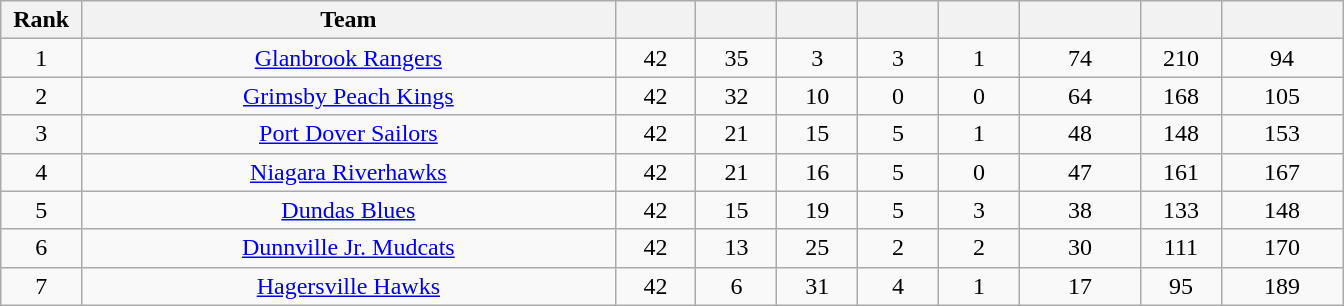<table class="wikitable" style="text-align:center">
<tr>
<th bgcolor="#DDDDFF" width="5%">Rank</th>
<th bgcolor="#DDDDFF" width="33%">Team</th>
<th bgcolor="#DDDDFF" width="5%"></th>
<th bgcolor="#DDDDFF" width="5%"></th>
<th bgcolor="#DDDDFF" width="5%"></th>
<th bgcolor="#DDDDFF" width="5%"></th>
<th bgcolor="#DDDDFF" width="5%"></th>
<th bgcolor="#DDDDFF" width="7.5%"></th>
<th bgcolor="#DDDDFF" width="5%"></th>
<th bgcolor="#DDDDFF" width="7.5%"></th>
</tr>
<tr>
<td>1</td>
<td><a href='#'>Glanbrook Rangers</a></td>
<td>42</td>
<td>35</td>
<td>3</td>
<td>3</td>
<td>1</td>
<td>74</td>
<td>210</td>
<td>94</td>
</tr>
<tr>
<td>2</td>
<td><a href='#'>Grimsby Peach Kings</a></td>
<td>42</td>
<td>32</td>
<td>10</td>
<td>0</td>
<td>0</td>
<td>64</td>
<td>168</td>
<td>105</td>
</tr>
<tr>
<td>3</td>
<td><a href='#'>Port Dover Sailors</a></td>
<td>42</td>
<td>21</td>
<td>15</td>
<td>5</td>
<td>1</td>
<td>48</td>
<td>148</td>
<td>153</td>
</tr>
<tr>
<td>4</td>
<td><a href='#'>Niagara Riverhawks</a></td>
<td>42</td>
<td>21</td>
<td>16</td>
<td>5</td>
<td>0</td>
<td>47</td>
<td>161</td>
<td>167</td>
</tr>
<tr>
<td>5</td>
<td><a href='#'>Dundas Blues</a></td>
<td>42</td>
<td>15</td>
<td>19</td>
<td>5</td>
<td>3</td>
<td>38</td>
<td>133</td>
<td>148</td>
</tr>
<tr>
<td>6</td>
<td><a href='#'>Dunnville Jr. Mudcats</a></td>
<td>42</td>
<td>13</td>
<td>25</td>
<td>2</td>
<td>2</td>
<td>30</td>
<td>111</td>
<td>170</td>
</tr>
<tr>
<td>7</td>
<td><a href='#'>Hagersville Hawks</a></td>
<td>42</td>
<td>6</td>
<td>31</td>
<td>4</td>
<td>1</td>
<td>17</td>
<td>95</td>
<td>189</td>
</tr>
</table>
